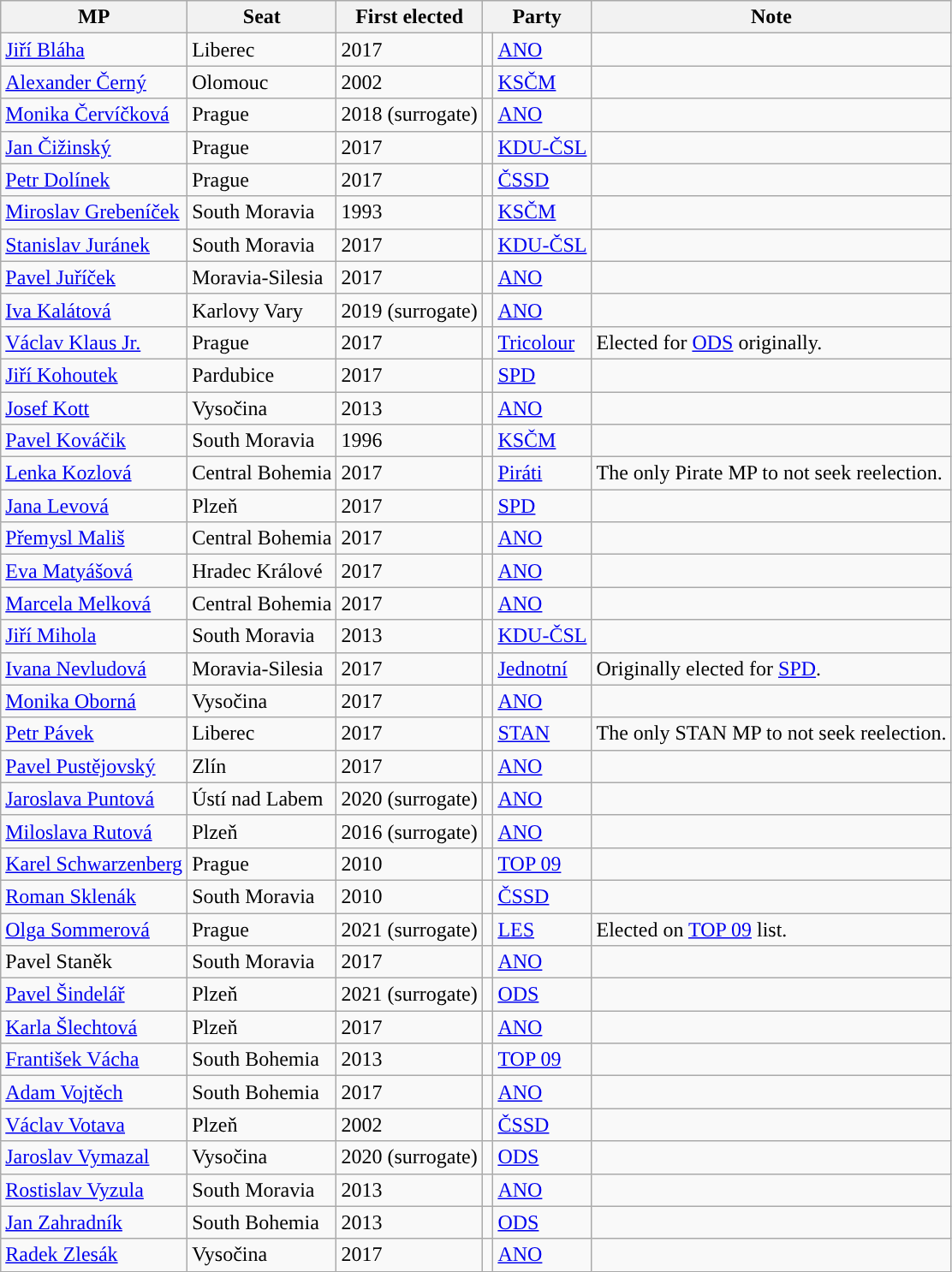<table class="wikitable mw-collapsible mw-collapsed">
<tr>
<th scope="col">MP</th>
<th scope="col">Seat</th>
<th scope="col">First elected</th>
<th colspan="2" scope="col">Party</th>
<th scope="col">Note</th>
</tr>
<tr>
<td><a href='#'>Jiří Bláha</a></td>
<td>Liberec</td>
<td>2017</td>
<td width="1"></td>
<td><a href='#'>ANO</a></td>
<td></td>
</tr>
<tr>
<td><a href='#'>Alexander Černý</a></td>
<td>Olomouc</td>
<td>2002</td>
<td width="1"></td>
<td><a href='#'>KSČM</a></td>
<td></td>
</tr>
<tr>
<td><a href='#'>Monika Červíčková</a></td>
<td>Prague</td>
<td>2018 (surrogate)</td>
<td width="1"></td>
<td><a href='#'>ANO</a></td>
<td></td>
</tr>
<tr>
<td><a href='#'>Jan Čižinský</a></td>
<td>Prague</td>
<td>2017</td>
<td width="1"></td>
<td><a href='#'>KDU-ČSL</a></td>
<td></td>
</tr>
<tr>
<td><a href='#'>Petr Dolínek</a></td>
<td>Prague</td>
<td>2017</td>
<td width="1"></td>
<td><a href='#'>ČSSD</a></td>
<td></td>
</tr>
<tr>
<td><a href='#'>Miroslav Grebeníček</a></td>
<td>South Moravia</td>
<td>1993</td>
<td width="1"></td>
<td><a href='#'>KSČM</a></td>
<td></td>
</tr>
<tr>
<td><a href='#'>Stanislav Juránek</a></td>
<td>South Moravia</td>
<td>2017</td>
<td width="1"></td>
<td><a href='#'>KDU-ČSL</a></td>
<td></td>
</tr>
<tr>
<td><a href='#'>Pavel Juříček</a></td>
<td>Moravia-Silesia</td>
<td>2017</td>
<td width="1"></td>
<td><a href='#'>ANO</a></td>
<td></td>
</tr>
<tr>
<td><a href='#'>Iva Kalátová</a></td>
<td>Karlovy Vary</td>
<td>2019 (surrogate)</td>
<td width="1"></td>
<td><a href='#'>ANO</a></td>
<td></td>
</tr>
<tr>
<td><a href='#'>Václav Klaus Jr.</a></td>
<td>Prague</td>
<td>2017</td>
<td width="1"></td>
<td><a href='#'>Tricolour</a></td>
<td>Elected for <a href='#'>ODS</a> originally.</td>
</tr>
<tr>
<td><a href='#'>Jiří Kohoutek</a></td>
<td>Pardubice</td>
<td>2017</td>
<td width="1"></td>
<td><a href='#'>SPD</a></td>
<td></td>
</tr>
<tr>
<td><a href='#'>Josef Kott</a></td>
<td>Vysočina</td>
<td>2013</td>
<td width="1"></td>
<td><a href='#'>ANO</a></td>
<td></td>
</tr>
<tr>
<td><a href='#'>Pavel Kováčik</a></td>
<td>South Moravia</td>
<td>1996</td>
<td width="1"></td>
<td><a href='#'>KSČM</a></td>
<td></td>
</tr>
<tr>
<td><a href='#'>Lenka Kozlová</a></td>
<td>Central Bohemia</td>
<td>2017</td>
<td width="1"></td>
<td><a href='#'>Piráti</a></td>
<td>The only Pirate MP to not seek reelection.</td>
</tr>
<tr>
<td><a href='#'>Jana Levová</a></td>
<td>Plzeň</td>
<td>2017</td>
<td width="1"></td>
<td><a href='#'>SPD</a></td>
<td></td>
</tr>
<tr>
<td><a href='#'>Přemysl Mališ</a></td>
<td>Central Bohemia</td>
<td>2017</td>
<td width="1"></td>
<td><a href='#'>ANO</a></td>
<td></td>
</tr>
<tr>
<td><a href='#'>Eva Matyášová</a></td>
<td>Hradec Králové</td>
<td>2017</td>
<td width="1"></td>
<td><a href='#'>ANO</a></td>
<td></td>
</tr>
<tr>
<td><a href='#'>Marcela Melková</a></td>
<td>Central Bohemia</td>
<td>2017</td>
<td width="1"></td>
<td><a href='#'>ANO</a></td>
<td></td>
</tr>
<tr>
<td><a href='#'>Jiří Mihola</a></td>
<td>South Moravia</td>
<td>2013</td>
<td width="1"></td>
<td><a href='#'>KDU-ČSL</a></td>
<td></td>
</tr>
<tr>
<td><a href='#'>Ivana Nevludová</a></td>
<td>Moravia-Silesia</td>
<td>2017</td>
<td width="1"></td>
<td><a href='#'>Jednotní</a></td>
<td>Originally elected for <a href='#'>SPD</a>.</td>
</tr>
<tr>
<td><a href='#'>Monika Oborná</a></td>
<td>Vysočina</td>
<td>2017</td>
<td width="1"></td>
<td><a href='#'>ANO</a></td>
<td></td>
</tr>
<tr>
<td><a href='#'>Petr Pávek</a></td>
<td>Liberec</td>
<td>2017</td>
<td width="1"></td>
<td><a href='#'>STAN</a></td>
<td>The only STAN MP to not seek reelection.</td>
</tr>
<tr>
<td><a href='#'>Pavel Pustějovský</a></td>
<td>Zlín</td>
<td>2017</td>
<td width="1"></td>
<td><a href='#'>ANO</a></td>
<td></td>
</tr>
<tr>
<td><a href='#'>Jaroslava Puntová</a></td>
<td>Ústí nad Labem</td>
<td>2020 (surrogate)</td>
<td width="1"></td>
<td><a href='#'>ANO</a></td>
<td></td>
</tr>
<tr>
<td><a href='#'>Miloslava Rutová</a></td>
<td>Plzeň</td>
<td>2016 (surrogate)</td>
<td width="1"></td>
<td><a href='#'>ANO</a></td>
<td></td>
</tr>
<tr>
<td><a href='#'>Karel Schwarzenberg</a></td>
<td>Prague</td>
<td>2010</td>
<td width="1"></td>
<td><a href='#'>TOP 09</a></td>
<td></td>
</tr>
<tr>
<td><a href='#'>Roman Sklenák</a></td>
<td>South Moravia</td>
<td>2010</td>
<td width="1"></td>
<td><a href='#'>ČSSD</a></td>
<td></td>
</tr>
<tr>
<td><a href='#'>Olga Sommerová</a></td>
<td>Prague</td>
<td>2021 (surrogate)</td>
<td width="1"></td>
<td><a href='#'>LES</a></td>
<td>Elected on <a href='#'>TOP 09</a> list.</td>
</tr>
<tr>
<td>Pavel Staněk</td>
<td>South Moravia</td>
<td>2017</td>
<td width="1"></td>
<td><a href='#'>ANO</a></td>
<td></td>
</tr>
<tr>
<td><a href='#'>Pavel Šindelář</a></td>
<td>Plzeň</td>
<td>2021 (surrogate)</td>
<td width="1"></td>
<td><a href='#'>ODS</a></td>
<td></td>
</tr>
<tr>
<td><a href='#'>Karla Šlechtová</a></td>
<td>Plzeň</td>
<td>2017</td>
<td width="1"></td>
<td><a href='#'>ANO</a></td>
<td></td>
</tr>
<tr>
<td><a href='#'>František Vácha</a></td>
<td>South Bohemia</td>
<td>2013</td>
<td width="1"></td>
<td><a href='#'>TOP 09</a></td>
<td></td>
</tr>
<tr>
<td><a href='#'>Adam Vojtěch</a></td>
<td>South Bohemia</td>
<td>2017</td>
<td width="1"></td>
<td><a href='#'>ANO</a></td>
<td></td>
</tr>
<tr>
<td><a href='#'>Václav Votava</a></td>
<td>Plzeň</td>
<td>2002</td>
<td width="1"></td>
<td><a href='#'>ČSSD</a></td>
<td></td>
</tr>
<tr>
<td><a href='#'>Jaroslav Vymazal</a></td>
<td>Vysočina</td>
<td>2020 (surrogate)</td>
<td width="1"></td>
<td><a href='#'>ODS</a></td>
<td></td>
</tr>
<tr>
<td><a href='#'>Rostislav Vyzula</a></td>
<td>South Moravia</td>
<td>2013</td>
<td width="1"></td>
<td><a href='#'>ANO</a></td>
<td></td>
</tr>
<tr>
<td><a href='#'>Jan Zahradník</a></td>
<td>South Bohemia</td>
<td>2013</td>
<td width="1"></td>
<td><a href='#'>ODS</a></td>
<td></td>
</tr>
<tr>
<td><a href='#'>Radek Zlesák</a></td>
<td>Vysočina</td>
<td>2017</td>
<td width="1"></td>
<td><a href='#'>ANO</a></td>
<td></td>
</tr>
</table>
